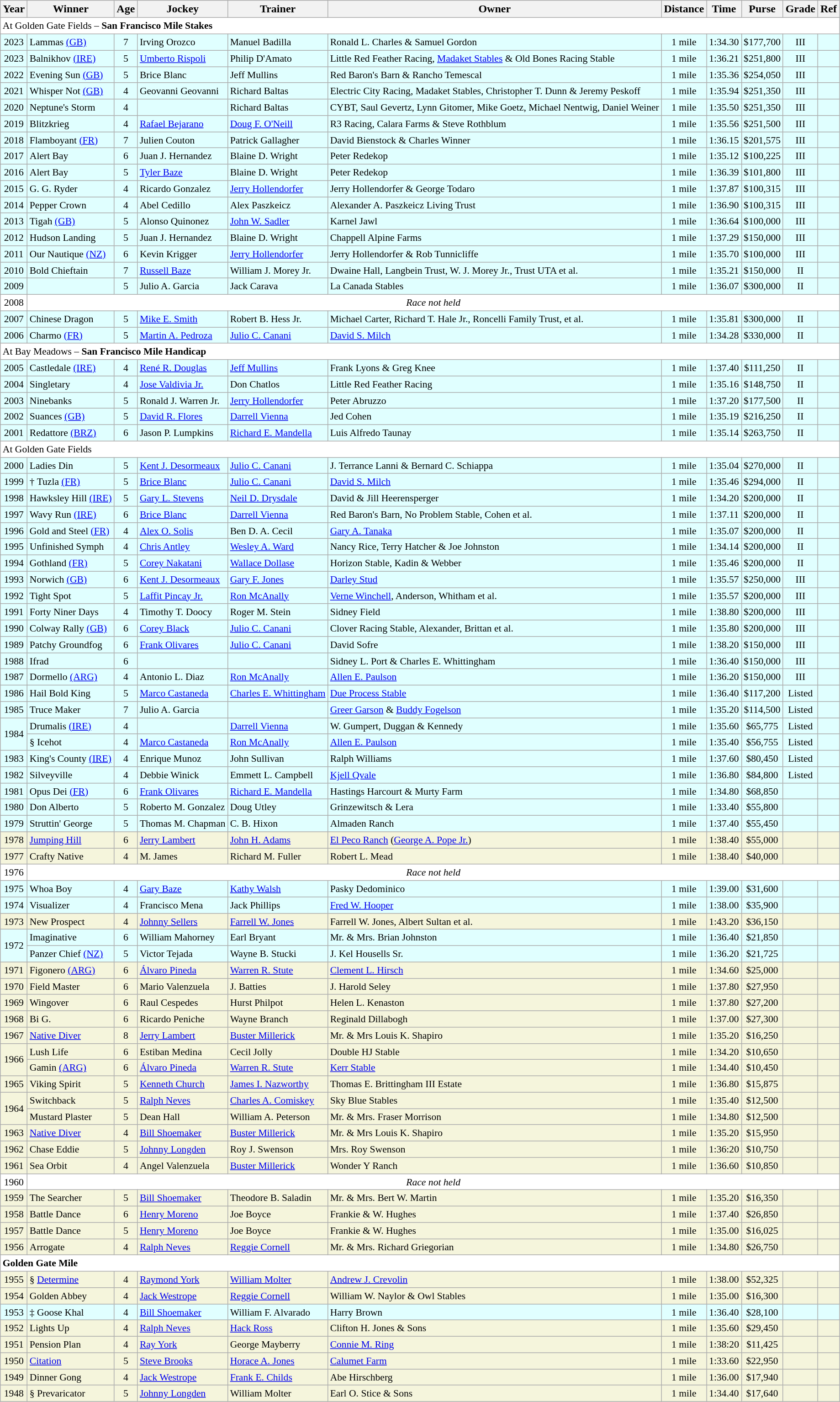<table class="wikitable sortable">
<tr>
<th>Year</th>
<th>Winner</th>
<th>Age</th>
<th>Jockey</th>
<th>Trainer</th>
<th>Owner</th>
<th>Distance</th>
<th>Time</th>
<th>Purse</th>
<th>Grade</th>
<th>Ref</th>
</tr>
<tr style="font-size:90%; background-color:white">
<td align="left" colspan=11>At Golden Gate Fields – <strong>San Francisco Mile Stakes</strong></td>
</tr>
<tr style="font-size:90%; background-color:lightcyan">
<td align=center>2023</td>
<td>Lammas <a href='#'>(GB)</a></td>
<td align=center>7</td>
<td>Irving Orozco</td>
<td>Manuel Badilla</td>
<td>Ronald L. Charles & Samuel Gordon</td>
<td align=center>1 mile</td>
<td align=center>1:34.30</td>
<td align=center>$177,700</td>
<td align=center>III</td>
<td></td>
</tr>
<tr style="font-size:90%; background-color:lightcyan">
<td align=center>2023</td>
<td>Balnikhov <a href='#'>(IRE)</a></td>
<td align=center>5</td>
<td><a href='#'>Umberto Rispoli</a></td>
<td>Philip D'Amato</td>
<td>Little Red Feather Racing, <a href='#'>Madaket Stables</a> & Old Bones Racing Stable</td>
<td align=center>1 mile</td>
<td align=center>1:36.21</td>
<td align=center>$251,800</td>
<td align=center>III</td>
<td></td>
</tr>
<tr style="font-size:90%; background-color:lightcyan">
<td align=center>2022</td>
<td>Evening Sun <a href='#'>(GB)</a></td>
<td align=center>5</td>
<td>Brice Blanc</td>
<td>Jeff Mullins</td>
<td>Red Baron's Barn & Rancho Temescal</td>
<td align=center>1 mile</td>
<td align=center>1:35.36</td>
<td align=center>$254,050</td>
<td align=center>III</td>
<td></td>
</tr>
<tr style="font-size:90%; background-color:lightcyan">
<td align=center>2021</td>
<td>Whisper Not <a href='#'>(GB)</a></td>
<td align=center>4</td>
<td>Geovanni Geovanni</td>
<td>Richard Baltas</td>
<td>Electric City Racing, Madaket Stables, Christopher T. Dunn & Jeremy Peskoff</td>
<td align=center>1 mile</td>
<td align=center>1:35.94</td>
<td align=center>$251,350</td>
<td align=center>III</td>
<td></td>
</tr>
<tr style="font-size:90%; background-color:lightcyan">
<td align=center>2020</td>
<td>Neptune's Storm</td>
<td align=center>4</td>
<td></td>
<td>Richard Baltas</td>
<td>CYBT, Saul Gevertz, Lynn Gitomer, Mike Goetz, Michael Nentwig, Daniel Weiner</td>
<td align=center>1 mile</td>
<td align=center>1:35.50</td>
<td align=center>$251,350</td>
<td align=center>III</td>
<td></td>
</tr>
<tr style="font-size:90%; background-color:lightcyan">
<td align=center>2019</td>
<td>Blitzkrieg</td>
<td align=center>4</td>
<td><a href='#'>Rafael Bejarano</a></td>
<td><a href='#'>Doug F. O'Neill</a></td>
<td>R3 Racing, Calara Farms & Steve Rothblum</td>
<td align=center>1 mile</td>
<td align=center>1:35.56</td>
<td align=center>$251,500</td>
<td align=center>III</td>
<td></td>
</tr>
<tr style="font-size:90%; background-color:lightcyan">
<td align=center>2018</td>
<td>Flamboyant <a href='#'>(FR)</a></td>
<td align=center>7</td>
<td>Julien Couton</td>
<td>Patrick Gallagher</td>
<td>David Bienstock & Charles Winner</td>
<td align=center>1 mile</td>
<td align=center>1:36.15</td>
<td align=center>$201,575</td>
<td align=center>III</td>
<td></td>
</tr>
<tr style="font-size:90%; background-color:lightcyan">
<td align=center>2017</td>
<td>Alert Bay</td>
<td align=center>6</td>
<td>Juan J. Hernandez</td>
<td>Blaine D. Wright</td>
<td>Peter Redekop</td>
<td align=center>1 mile</td>
<td align=center>1:35.12</td>
<td align=center>$100,225</td>
<td align=center>III</td>
<td></td>
</tr>
<tr style="font-size:90%; background-color:lightcyan">
<td align=center>2016</td>
<td>Alert Bay</td>
<td align=center>5</td>
<td><a href='#'>Tyler Baze</a></td>
<td>Blaine D. Wright</td>
<td>Peter Redekop</td>
<td align=center>1 mile</td>
<td align=center>1:36.39</td>
<td align=center>$101,800</td>
<td align=center>III</td>
<td></td>
</tr>
<tr style="font-size:90%; background-color:lightcyan">
<td align=center>2015</td>
<td>G. G. Ryder</td>
<td align=center>4</td>
<td>Ricardo Gonzalez</td>
<td><a href='#'>Jerry Hollendorfer</a></td>
<td>Jerry Hollendorfer & George Todaro</td>
<td align=center>1 mile</td>
<td align=center>1:37.87</td>
<td align=center>$100,315</td>
<td align=center>III</td>
<td></td>
</tr>
<tr style="font-size:90%; background-color:lightcyan">
<td align=center>2014</td>
<td>Pepper Crown</td>
<td align=center>4</td>
<td>Abel Cedillo</td>
<td>Alex Paszkeicz</td>
<td>Alexander A. Paszkeicz Living Trust</td>
<td align=center>1 mile</td>
<td align=center>1:36.90</td>
<td align=center>$100,315</td>
<td align=center>III</td>
<td></td>
</tr>
<tr style="font-size:90%; background-color:lightcyan">
<td align=center>2013</td>
<td>Tigah <a href='#'>(GB)</a></td>
<td align=center>5</td>
<td>Alonso Quinonez</td>
<td><a href='#'>John W. Sadler</a></td>
<td>Karnel Jawl</td>
<td align=center>1 mile</td>
<td align=center>1:36.64</td>
<td align=center>$100,000</td>
<td align=center>III</td>
<td></td>
</tr>
<tr style="font-size:90%; background-color:lightcyan">
<td align=center>2012</td>
<td>Hudson Landing</td>
<td align=center>5</td>
<td>Juan J. Hernandez</td>
<td>Blaine D. Wright</td>
<td>Chappell Alpine Farms</td>
<td align=center>1 mile</td>
<td align=center>1:37.29</td>
<td align=center>$150,000</td>
<td align=center>III</td>
<td></td>
</tr>
<tr style="font-size:90%; background-color:lightcyan">
<td align=center>2011</td>
<td>Our Nautique <a href='#'>(NZ)</a></td>
<td align=center>6</td>
<td>Kevin Krigger</td>
<td><a href='#'>Jerry Hollendorfer</a></td>
<td>Jerry Hollendorfer & Rob Tunnicliffe</td>
<td align=center>1 mile</td>
<td align=center>1:35.70</td>
<td align=center>$100,000</td>
<td align=center>III</td>
<td></td>
</tr>
<tr style="font-size:90%; background-color:lightcyan">
<td align=center>2010</td>
<td>Bold Chieftain</td>
<td align=center>7</td>
<td><a href='#'>Russell Baze</a></td>
<td>William J. Morey Jr.</td>
<td>Dwaine Hall, Langbein Trust, W. J. Morey Jr., Trust UTA et al.</td>
<td align=center>1 mile</td>
<td align=center>1:35.21</td>
<td align=center>$150,000</td>
<td align=center>II</td>
<td></td>
</tr>
<tr style="font-size:90%; background-color:lightcyan">
<td align=center>2009</td>
<td></td>
<td align=center>5</td>
<td>Julio A. Garcia</td>
<td>Jack Carava</td>
<td>La Canada Stables</td>
<td align=center>1 mile</td>
<td align=center>1:36.07</td>
<td align=center>$300,000</td>
<td align=center>II</td>
<td></td>
</tr>
<tr style="font-size:90%; background-color:white">
<td align="center">2008</td>
<td align="center" colspan=10><em>Race not held</em></td>
</tr>
<tr style="font-size:90%; background-color:lightcyan">
<td align=center>2007</td>
<td>Chinese Dragon</td>
<td align=center>5</td>
<td><a href='#'>Mike E. Smith</a></td>
<td>Robert B. Hess Jr.</td>
<td>Michael Carter, Richard T. Hale Jr., Roncelli Family Trust, et al.</td>
<td align=center>1 mile</td>
<td align=center>1:35.81</td>
<td align=center>$300,000</td>
<td align=center>II</td>
<td></td>
</tr>
<tr style="font-size:90%; background-color:lightcyan">
<td align=center>2006</td>
<td>Charmo <a href='#'>(FR)</a></td>
<td align=center>5</td>
<td><a href='#'>Martin A. Pedroza</a></td>
<td><a href='#'>Julio C. Canani</a></td>
<td><a href='#'>David S. Milch</a></td>
<td align=center>1 mile</td>
<td align=center>1:34.28</td>
<td align=center>$330,000</td>
<td align=center>II</td>
<td></td>
</tr>
<tr style="font-size:90%; background-color:white">
<td align="left" colspan=11>At Bay Meadows – <strong>San Francisco Mile Handicap</strong></td>
</tr>
<tr style="font-size:90%; background-color:lightcyan">
<td align=center>2005</td>
<td>Castledale <a href='#'>(IRE)</a></td>
<td align=center>4</td>
<td><a href='#'>René R. Douglas</a></td>
<td><a href='#'>Jeff Mullins</a></td>
<td>Frank Lyons & Greg Knee</td>
<td align=center>1 mile</td>
<td align=center>1:37.40</td>
<td align=center>$111,250</td>
<td align=center>II</td>
<td></td>
</tr>
<tr style="font-size:90%; background-color:lightcyan">
<td align=center>2004</td>
<td>Singletary</td>
<td align=center>4</td>
<td><a href='#'>Jose Valdivia Jr.</a></td>
<td>Don Chatlos</td>
<td>Little Red Feather Racing</td>
<td align=center>1 mile</td>
<td align=center>1:35.16</td>
<td align=center>$148,750</td>
<td align=center>II</td>
<td></td>
</tr>
<tr style="font-size:90%; background-color:lightcyan">
<td align=center>2003</td>
<td>Ninebanks</td>
<td align=center>5</td>
<td>Ronald J. Warren Jr.</td>
<td><a href='#'>Jerry Hollendorfer</a></td>
<td>Peter Abruzzo</td>
<td align=center>1 mile</td>
<td align=center>1:37.20</td>
<td align=center>$177,500</td>
<td align=center>II</td>
<td></td>
</tr>
<tr style="font-size:90%; background-color:lightcyan">
<td align=center>2002</td>
<td>Suances <a href='#'>(GB)</a></td>
<td align=center>5</td>
<td><a href='#'>David R. Flores</a></td>
<td><a href='#'>Darrell Vienna</a></td>
<td>Jed Cohen</td>
<td align=center>1 mile</td>
<td align=center>1:35.19</td>
<td align=center>$216,250</td>
<td align=center>II</td>
<td></td>
</tr>
<tr style="font-size:90%; background-color:lightcyan">
<td align=center>2001</td>
<td>Redattore <a href='#'>(BRZ)</a></td>
<td align=center>6</td>
<td>Jason P. Lumpkins</td>
<td><a href='#'>Richard E. Mandella</a></td>
<td>Luis Alfredo Taunay</td>
<td align=center>1 mile</td>
<td align=center>1:35.14</td>
<td align=center>$263,750</td>
<td align=center>II</td>
<td></td>
</tr>
<tr style="font-size:90%; background-color:white">
<td align="left" colspan=11>At Golden Gate Fields</td>
</tr>
<tr style="font-size:90%; background-color:lightcyan">
<td align=center>2000</td>
<td>Ladies Din</td>
<td align=center>5</td>
<td><a href='#'>Kent J. Desormeaux</a></td>
<td><a href='#'>Julio C. Canani</a></td>
<td>J. Terrance Lanni & Bernard C. Schiappa</td>
<td align=center>1 mile</td>
<td align=center>1:35.04</td>
<td align=center>$270,000</td>
<td align=center>II</td>
<td></td>
</tr>
<tr style="font-size:90%; background-color:lightcyan">
<td align=center>1999</td>
<td>† Tuzla <a href='#'>(FR)</a></td>
<td align=center>5</td>
<td><a href='#'>Brice Blanc</a></td>
<td><a href='#'>Julio C. Canani</a></td>
<td><a href='#'>David S. Milch</a></td>
<td align=center>1 mile</td>
<td align=center>1:35.46</td>
<td align=center>$294,000</td>
<td align=center>II</td>
<td></td>
</tr>
<tr style="font-size:90%; background-color:lightcyan">
<td align=center>1998</td>
<td>Hawksley Hill <a href='#'>(IRE)</a></td>
<td align=center>5</td>
<td><a href='#'>Gary L. Stevens</a></td>
<td><a href='#'>Neil D. Drysdale</a></td>
<td>David & Jill Heerensperger</td>
<td align=center>1 mile</td>
<td align=center>1:34.20</td>
<td align=center>$200,000</td>
<td align=center>II</td>
<td></td>
</tr>
<tr style="font-size:90%; background-color:lightcyan">
<td align=center>1997</td>
<td>Wavy Run <a href='#'>(IRE)</a></td>
<td align=center>6</td>
<td><a href='#'>Brice Blanc</a></td>
<td><a href='#'>Darrell Vienna</a></td>
<td>Red Baron's Barn, No Problem Stable, Cohen et al.</td>
<td align=center>1 mile</td>
<td align=center>1:37.11</td>
<td align=center>$200,000</td>
<td align=center>II</td>
<td></td>
</tr>
<tr style="font-size:90%; background-color:lightcyan">
<td align=center>1996</td>
<td>Gold and Steel <a href='#'>(FR)</a></td>
<td align=center>4</td>
<td><a href='#'>Alex O. Solis</a></td>
<td>Ben D. A. Cecil</td>
<td><a href='#'>Gary A. Tanaka</a></td>
<td align=center>1 mile</td>
<td align=center>1:35.07</td>
<td align=center>$200,000</td>
<td align=center>II</td>
<td></td>
</tr>
<tr style="font-size:90%; background-color:lightcyan">
<td align=center>1995</td>
<td>Unfinished Symph</td>
<td align=center>4</td>
<td><a href='#'>Chris Antley</a></td>
<td><a href='#'>Wesley A. Ward</a></td>
<td>Nancy Rice, Terry Hatcher & Joe Johnston</td>
<td align=center>1 mile</td>
<td align=center>1:34.14</td>
<td align=center>$200,000</td>
<td align=center>II</td>
<td></td>
</tr>
<tr style="font-size:90%; background-color:lightcyan">
<td align=center>1994</td>
<td>Gothland <a href='#'>(FR)</a></td>
<td align=center>5</td>
<td><a href='#'>Corey Nakatani</a></td>
<td><a href='#'>Wallace Dollase</a></td>
<td>Horizon Stable, Kadin & Webber</td>
<td align=center>1 mile</td>
<td align=center>1:35.46</td>
<td align=center>$200,000</td>
<td align=center>II</td>
<td></td>
</tr>
<tr style="font-size:90%; background-color:lightcyan">
<td align=center>1993</td>
<td>Norwich <a href='#'>(GB)</a></td>
<td align=center>6</td>
<td><a href='#'>Kent J. Desormeaux</a></td>
<td><a href='#'>Gary F. Jones</a></td>
<td><a href='#'>Darley Stud</a></td>
<td align=center>1 mile</td>
<td align=center>1:35.57</td>
<td align=center>$250,000</td>
<td align=center>III</td>
<td></td>
</tr>
<tr style="font-size:90%; background-color:lightcyan">
<td align=center>1992</td>
<td>Tight Spot</td>
<td align=center>5</td>
<td><a href='#'>Laffit Pincay Jr.</a></td>
<td><a href='#'>Ron McAnally</a></td>
<td><a href='#'>Verne Winchell</a>, Anderson, Whitham et al.</td>
<td align=center>1 mile</td>
<td align=center>1:35.57</td>
<td align=center>$200,000</td>
<td align=center>III</td>
<td></td>
</tr>
<tr style="font-size:90%; background-color:lightcyan">
<td align=center>1991</td>
<td>Forty Niner Days</td>
<td align=center>4</td>
<td>Timothy T. Doocy</td>
<td>Roger M. Stein</td>
<td>Sidney Field</td>
<td align=center>1 mile</td>
<td align=center>1:38.80</td>
<td align=center>$200,000</td>
<td align=center>III</td>
<td></td>
</tr>
<tr style="font-size:90%; background-color:lightcyan">
<td align=center>1990</td>
<td>Colway Rally <a href='#'>(GB)</a></td>
<td align=center>6</td>
<td><a href='#'>Corey Black</a></td>
<td><a href='#'>Julio C. Canani</a></td>
<td>Clover Racing Stable, Alexander, Brittan et al.</td>
<td align=center>1 mile</td>
<td align=center>1:35.80</td>
<td align=center>$200,000</td>
<td align=center>III</td>
<td></td>
</tr>
<tr style="font-size:90%; background-color:lightcyan">
<td align=center>1989</td>
<td>Patchy Groundfog</td>
<td align=center>6</td>
<td><a href='#'>Frank Olivares</a></td>
<td><a href='#'>Julio C. Canani</a></td>
<td>David Sofre</td>
<td align=center>1 mile</td>
<td align=center>1:38.20</td>
<td align=center>$150,000</td>
<td align=center>III</td>
<td></td>
</tr>
<tr style="font-size:90%; background-color:lightcyan">
<td align=center>1988</td>
<td>Ifrad</td>
<td align=center>6</td>
<td></td>
<td></td>
<td>Sidney L. Port & Charles E. Whittingham</td>
<td align=center>1 mile</td>
<td align=center>1:36.40</td>
<td align=center>$150,000</td>
<td align=center>III</td>
<td></td>
</tr>
<tr style="font-size:90%; background-color:lightcyan">
<td align=center>1987</td>
<td>Dormello <a href='#'>(ARG)</a></td>
<td align=center>4</td>
<td>Antonio L. Diaz</td>
<td><a href='#'>Ron McAnally</a></td>
<td><a href='#'>Allen E. Paulson</a></td>
<td align=center>1 mile</td>
<td align=center>1:36.20</td>
<td align=center>$150,000</td>
<td align=center>III</td>
<td></td>
</tr>
<tr style="font-size:90%; background-color:lightcyan">
<td align=center>1986</td>
<td>Hail Bold King</td>
<td align=center>5</td>
<td><a href='#'>Marco Castaneda</a></td>
<td><a href='#'>Charles E. Whittingham</a></td>
<td><a href='#'>Due Process Stable</a></td>
<td align=center>1 mile</td>
<td align=center>1:36.40</td>
<td align=center>$117,200</td>
<td align=center>Listed</td>
<td></td>
</tr>
<tr style="font-size:90%; background-color:lightcyan">
<td align=center>1985</td>
<td>Truce Maker</td>
<td align=center>7</td>
<td>Julio A. Garcia</td>
<td></td>
<td><a href='#'>Greer Garson</a> & <a href='#'>Buddy Fogelson</a></td>
<td align=center>1 mile</td>
<td align=center>1:35.20</td>
<td align=center>$114,500</td>
<td align=center>Listed</td>
<td></td>
</tr>
<tr style="font-size:90%; background-color:lightcyan">
<td align=center rowspan=2>1984</td>
<td>Drumalis <a href='#'>(IRE)</a></td>
<td align=center>4</td>
<td></td>
<td><a href='#'>Darrell Vienna</a></td>
<td>W. Gumpert, Duggan & Kennedy</td>
<td align=center>1 mile</td>
<td align=center>1:35.60</td>
<td align=center>$65,775</td>
<td align=center>Listed</td>
<td></td>
</tr>
<tr style="font-size:90%; background-color:lightcyan">
<td>§ Icehot</td>
<td align=center>4</td>
<td><a href='#'>Marco Castaneda</a></td>
<td><a href='#'>Ron McAnally</a></td>
<td><a href='#'>Allen E. Paulson</a></td>
<td align=center>1 mile</td>
<td align=center>1:35.40</td>
<td align=center>$56,755</td>
<td align=center>Listed</td>
<td></td>
</tr>
<tr style="font-size:90%; background-color:lightcyan">
<td align=center>1983</td>
<td>King's County <a href='#'>(IRE)</a></td>
<td align=center>4</td>
<td>Enrique Munoz</td>
<td>John Sullivan</td>
<td>Ralph Williams</td>
<td align=center>1 mile</td>
<td align=center>1:37.60</td>
<td align=center>$80,450</td>
<td align=center>Listed</td>
<td></td>
</tr>
<tr style="font-size:90%; background-color:lightcyan">
<td align=center>1982</td>
<td>Silveyville</td>
<td align=center>4</td>
<td>Debbie Winick</td>
<td>Emmett L. Campbell</td>
<td><a href='#'>Kjell Qvale</a></td>
<td align=center>1 mile</td>
<td align=center>1:36.80</td>
<td align=center>$84,800</td>
<td align=center>Listed</td>
<td></td>
</tr>
<tr style="font-size:90%; background-color:lightcyan">
<td align=center>1981</td>
<td>Opus Dei <a href='#'>(FR)</a></td>
<td align=center>6</td>
<td><a href='#'>Frank Olivares</a></td>
<td><a href='#'>Richard E. Mandella</a></td>
<td>Hastings Harcourt & Murty Farm</td>
<td align=center>1 mile</td>
<td align=center>1:34.80</td>
<td align=center>$68,850</td>
<td align=center></td>
<td></td>
</tr>
<tr style="font-size:90%; background-color:lightcyan">
<td align=center>1980</td>
<td>Don Alberto</td>
<td align=center>5</td>
<td>Roberto M. Gonzalez</td>
<td>Doug Utley</td>
<td>Grinzewitsch & Lera</td>
<td align=center>1 mile</td>
<td align=center>1:33.40</td>
<td align=center>$55,800</td>
<td align=center></td>
<td></td>
</tr>
<tr style="font-size:90%; background-color:lightcyan">
<td align=center>1979</td>
<td>Struttin' George</td>
<td align=center>5</td>
<td>Thomas M. Chapman</td>
<td>C. B. Hixon</td>
<td>Almaden Ranch</td>
<td align=center>1 mile</td>
<td align=center>1:37.40</td>
<td align=center>$55,450</td>
<td align=center></td>
<td></td>
</tr>
<tr style="font-size:90%; background-color:beige">
<td align=center>1978</td>
<td><a href='#'>Jumping Hill</a></td>
<td align=center>6</td>
<td><a href='#'>Jerry Lambert</a></td>
<td><a href='#'>John H. Adams</a></td>
<td><a href='#'>El Peco Ranch</a>  (<a href='#'>George A. Pope Jr.</a>)</td>
<td align=center>1 mile</td>
<td align=center>1:38.40</td>
<td align=center>$55,000</td>
<td align=center></td>
<td></td>
</tr>
<tr style="font-size:90%; background-color:beige">
<td align=center>1977</td>
<td>Crafty Native</td>
<td align=center>4</td>
<td>M. James</td>
<td>Richard M. Fuller</td>
<td>Robert L. Mead</td>
<td align=center>1 mile</td>
<td align=center>1:38.40</td>
<td align=center>$40,000</td>
<td align=center></td>
<td></td>
</tr>
<tr style="font-size:90%; background-color:white">
<td align="center">1976</td>
<td align="center" colspan=10><em>Race not held</em></td>
</tr>
<tr style="font-size:90%; background-color:lightcyan">
<td align=center>1975</td>
<td>Whoa Boy</td>
<td align=center>4</td>
<td><a href='#'>Gary Baze</a></td>
<td><a href='#'>Kathy Walsh</a></td>
<td>Pasky Dedominico</td>
<td align=center>1 mile</td>
<td align=center>1:39.00</td>
<td align=center>$31,600</td>
<td align=center></td>
<td></td>
</tr>
<tr style="font-size:90%; background-color:lightcyan">
<td align=center>1974</td>
<td>Visualizer</td>
<td align=center>4</td>
<td>Francisco Mena</td>
<td>Jack Phillips</td>
<td><a href='#'>Fred W. Hooper</a></td>
<td align=center>1 mile</td>
<td align=center>1:38.00</td>
<td align=center>$35,900</td>
<td align=center></td>
<td></td>
</tr>
<tr style="font-size:90%; background-color:beige">
<td align=center>1973</td>
<td>New Prospect</td>
<td align=center>4</td>
<td><a href='#'>Johnny Sellers</a></td>
<td><a href='#'>Farrell W. Jones</a></td>
<td>Farrell W. Jones, Albert Sultan et al.</td>
<td align=center>1 mile</td>
<td align=center>1:43.20</td>
<td align=center>$36,150</td>
<td align=center></td>
<td></td>
</tr>
<tr style="font-size:90%; background-color:lightcyan">
<td align=center rowspan=2>1972</td>
<td>Imaginative</td>
<td align=center>6</td>
<td>William Mahorney</td>
<td>Earl Bryant</td>
<td>Mr. & Mrs. Brian Johnston</td>
<td align=center>1 mile</td>
<td align=center>1:36.40</td>
<td align=center>$21,850</td>
<td align=center></td>
<td></td>
</tr>
<tr style="font-size:90%; background-color:lightcyan">
<td>Panzer Chief <a href='#'>(NZ)</a></td>
<td align=center>5</td>
<td>Victor Tejada</td>
<td>Wayne B. Stucki</td>
<td>J. Kel Housells Sr.</td>
<td align=center>1 mile</td>
<td align=center>1:36.20</td>
<td align=center>$21,725</td>
<td align=center></td>
<td></td>
</tr>
<tr style="font-size:90%; background-color:beige">
<td align=center>1971</td>
<td>Figonero <a href='#'>(ARG)</a></td>
<td align=center>6</td>
<td><a href='#'>Álvaro Pineda</a></td>
<td><a href='#'>Warren R. Stute</a></td>
<td><a href='#'>Clement L. Hirsch</a></td>
<td align=center>1 mile</td>
<td align=center>1:34.60</td>
<td align=center>$25,000</td>
<td align=center></td>
<td></td>
</tr>
<tr style="font-size:90%; background-color:beige">
<td align=center>1970</td>
<td>Field Master</td>
<td align=center>6</td>
<td>Mario Valenzuela</td>
<td>J. Batties</td>
<td>J. Harold Seley</td>
<td align=center>1 mile</td>
<td align=center>1:37.80</td>
<td align=center>$27,950</td>
<td align=center></td>
<td></td>
</tr>
<tr style="font-size:90%; background-color:beige">
<td align=center>1969</td>
<td>Wingover</td>
<td align=center>6</td>
<td>Raul Cespedes</td>
<td>Hurst Philpot</td>
<td>Helen L. Kenaston</td>
<td align=center>1 mile</td>
<td align=center>1:37.80</td>
<td align=center>$27,200</td>
<td align=center></td>
<td></td>
</tr>
<tr style="font-size:90%; background-color:beige">
<td align=center>1968</td>
<td>Bi G.</td>
<td align=center>6</td>
<td>Ricardo Peniche</td>
<td>Wayne Branch</td>
<td>Reginald Dillabogh</td>
<td align=center>1 mile</td>
<td align=center>1:37.00</td>
<td align=center>$27,300</td>
<td align=center></td>
<td></td>
</tr>
<tr style="font-size:90%; background-color:beige">
<td align=center>1967</td>
<td><a href='#'>Native Diver</a></td>
<td align=center>8</td>
<td><a href='#'>Jerry Lambert</a></td>
<td><a href='#'>Buster Millerick</a></td>
<td>Mr. & Mrs Louis K. Shapiro</td>
<td align=center>1 mile</td>
<td align=center>1:35.20</td>
<td align=center>$16,250</td>
<td align=center></td>
<td></td>
</tr>
<tr style="font-size:90%; background-color:beige">
<td align=center rowspan=2>1966</td>
<td>Lush Life</td>
<td align=center>6</td>
<td>Estiban Medina</td>
<td>Cecil Jolly</td>
<td>Double HJ Stable</td>
<td align=center>1 mile</td>
<td align=center>1:34.20</td>
<td align=center>$10,650</td>
<td align=center></td>
<td></td>
</tr>
<tr style="font-size:90%; background-color:beige">
<td>Gamin <a href='#'>(ARG)</a></td>
<td align=center>6</td>
<td><a href='#'>Álvaro Pineda</a></td>
<td><a href='#'>Warren R. Stute</a></td>
<td><a href='#'>Kerr Stable</a></td>
<td align=center>1 mile</td>
<td align=center>1:34.40</td>
<td align=center>$10,450</td>
<td align=center></td>
<td></td>
</tr>
<tr style="font-size:90%; background-color:beige">
<td align=center>1965</td>
<td>Viking Spirit</td>
<td align=center>5</td>
<td><a href='#'>Kenneth Church</a></td>
<td><a href='#'>James I. Nazworthy</a></td>
<td>Thomas E. Brittingham III Estate</td>
<td align=center>1 mile</td>
<td align=center>1:36.80</td>
<td align=center>$15,875</td>
<td align=center></td>
<td></td>
</tr>
<tr style="font-size:90%; background-color:beige">
<td align=center rowspan=2>1964</td>
<td>Switchback</td>
<td align=center>5</td>
<td><a href='#'>Ralph Neves</a></td>
<td><a href='#'>Charles A. Comiskey</a></td>
<td>Sky Blue Stables</td>
<td align=center>1 mile</td>
<td align=center>1:35.40</td>
<td align=center>$12,500</td>
<td align=center></td>
<td></td>
</tr>
<tr style="font-size:90%; background-color:beige">
<td>Mustard Plaster</td>
<td align=center>5</td>
<td>Dean Hall</td>
<td>William A. Peterson</td>
<td>Mr. & Mrs. Fraser Morrison</td>
<td align=center>1 mile</td>
<td align=center>1:34.80</td>
<td align=center>$12,500</td>
<td align=center></td>
<td></td>
</tr>
<tr style="font-size:90%; background-color:beige">
<td align=center>1963</td>
<td><a href='#'>Native Diver</a></td>
<td align=center>4</td>
<td><a href='#'>Bill Shoemaker</a></td>
<td><a href='#'>Buster Millerick</a></td>
<td>Mr. & Mrs Louis K. Shapiro</td>
<td align=center>1 mile</td>
<td align=center>1:35.20</td>
<td align=center>$15,950</td>
<td align=center></td>
<td></td>
</tr>
<tr style="font-size:90%; background-color:beige">
<td align=center>1962</td>
<td>Chase Eddie</td>
<td align=center>5</td>
<td><a href='#'>Johnny Longden</a></td>
<td>Roy J. Swenson</td>
<td>Mrs. Roy Swenson</td>
<td align=center>1 mile</td>
<td align=center>1:36:20</td>
<td align=center>$10,750</td>
<td align=center></td>
<td></td>
</tr>
<tr style="font-size:90%; background-color:beige">
<td align=center>1961</td>
<td>Sea Orbit</td>
<td align=center>4</td>
<td>Angel Valenzuela</td>
<td><a href='#'>Buster Millerick</a></td>
<td>Wonder Y Ranch</td>
<td align=center>1 mile</td>
<td align=center>1:36.60</td>
<td align=center>$10,850</td>
<td align=center></td>
<td></td>
</tr>
<tr style="font-size:90%; background-color:white">
<td align="center">1960</td>
<td align="center" colspan=10><em>Race not held</em></td>
</tr>
<tr style="font-size:90%; background-color:beige">
<td align=center>1959</td>
<td>The Searcher</td>
<td align=center>5</td>
<td><a href='#'>Bill Shoemaker</a></td>
<td>Theodore B. Saladin</td>
<td>Mr. & Mrs. Bert W. Martin</td>
<td align=center>1 mile</td>
<td align=center>1:35.20</td>
<td align=center>$16,350</td>
<td align=center></td>
<td></td>
</tr>
<tr style="font-size:90%; background-color:beige">
<td align=center>1958</td>
<td>Battle Dance</td>
<td align=center>6</td>
<td><a href='#'>Henry Moreno</a></td>
<td>Joe Boyce</td>
<td>Frankie & W. Hughes</td>
<td align=center>1 mile</td>
<td align=center>1:37.40</td>
<td align=center>$26,850</td>
<td align=center></td>
<td></td>
</tr>
<tr style="font-size:90%; background-color:beige">
<td align=center>1957</td>
<td>Battle Dance</td>
<td align=center>5</td>
<td><a href='#'>Henry Moreno</a></td>
<td>Joe Boyce</td>
<td>Frankie & W. Hughes</td>
<td align=center>1 mile</td>
<td align=center>1:35.00</td>
<td align=center>$16,025</td>
<td align=center></td>
<td></td>
</tr>
<tr style="font-size:90%; background-color:beige">
<td align=center>1956</td>
<td>Arrogate</td>
<td align=center>4</td>
<td><a href='#'>Ralph Neves</a></td>
<td><a href='#'>Reggie Cornell</a></td>
<td>Mr. & Mrs. Richard Griegorian</td>
<td align=center>1 mile</td>
<td align=center>1:34.80</td>
<td align=center>$26,750</td>
<td align=center></td>
<td></td>
</tr>
<tr style="font-size:90%; background-color:white">
<td align="left" colspan=11><strong>Golden Gate Mile</strong></td>
</tr>
<tr style="font-size:90%; background-color:beige">
<td align=center>1955</td>
<td>§ <a href='#'>Determine</a></td>
<td align=center>4</td>
<td><a href='#'>Raymond York</a></td>
<td><a href='#'>William Molter</a></td>
<td><a href='#'>Andrew J. Crevolin</a></td>
<td align=center>1 mile</td>
<td align=center>1:38.00</td>
<td align=center>$52,325</td>
<td align=center></td>
<td></td>
</tr>
<tr style="font-size:90%; background-color:beige">
<td align=center>1954</td>
<td>Golden Abbey</td>
<td align=center>4</td>
<td><a href='#'>Jack Westrope</a></td>
<td><a href='#'>Reggie Cornell</a></td>
<td>William W. Naylor & Owl Stables</td>
<td align=center>1 mile</td>
<td align=center>1:35.00</td>
<td align=center>$16,300</td>
<td align=center></td>
<td></td>
</tr>
<tr style="font-size:90%; background-color:lightcyan">
<td align=center>1953</td>
<td>‡  Goose Khal</td>
<td align=center>4</td>
<td><a href='#'>Bill Shoemaker</a></td>
<td>William F. Alvarado</td>
<td>Harry Brown</td>
<td align=center>1 mile</td>
<td align=center>1:36.40</td>
<td align=center>$28,100</td>
<td align=center></td>
<td></td>
</tr>
<tr style="font-size:90%; background-color:beige">
<td align=center>1952</td>
<td>Lights Up</td>
<td align=center>4</td>
<td><a href='#'>Ralph Neves</a></td>
<td><a href='#'>Hack Ross</a></td>
<td>Clifton H. Jones & Sons</td>
<td align=center>1 mile</td>
<td align=center>1:35.60</td>
<td align=center>$29,450</td>
<td align=center></td>
<td></td>
</tr>
<tr style="font-size:90%; background-color:beige">
<td align=center>1951</td>
<td>Pension Plan</td>
<td align=center>4</td>
<td><a href='#'>Ray York</a></td>
<td>George Mayberry</td>
<td><a href='#'>Connie M. Ring</a></td>
<td align=center>1 mile</td>
<td align=center>1:38:20</td>
<td align=center>$11,425</td>
<td align=center></td>
<td></td>
</tr>
<tr style="font-size:90%; background-color:beige">
<td align=center>1950</td>
<td><a href='#'>Citation</a></td>
<td align=center>5</td>
<td><a href='#'>Steve Brooks</a></td>
<td><a href='#'>Horace A. Jones</a></td>
<td><a href='#'>Calumet Farm</a></td>
<td align=center>1 mile</td>
<td align=center>1:33.60</td>
<td align=center>$22,950</td>
<td align=center></td>
<td></td>
</tr>
<tr style="font-size:90%; background-color:beige">
<td align=center>1949</td>
<td>Dinner Gong</td>
<td align=center>4</td>
<td><a href='#'>Jack Westrope</a></td>
<td><a href='#'>Frank E. Childs</a></td>
<td>Abe Hirschberg</td>
<td align=center>1 mile</td>
<td align=center>1:36.00</td>
<td align=center>$17,940</td>
<td align=center></td>
<td></td>
</tr>
<tr style="font-size:90%; background-color:beige">
<td align=center>1948</td>
<td>§ Prevaricator</td>
<td align=center>5</td>
<td><a href='#'>Johnny Longden</a></td>
<td>William Molter</td>
<td>Earl O. Stice & Sons</td>
<td align=center>1 mile</td>
<td align=center>1:34.40</td>
<td align=center>$17,640</td>
<td align=center></td>
<td></td>
</tr>
</table>
